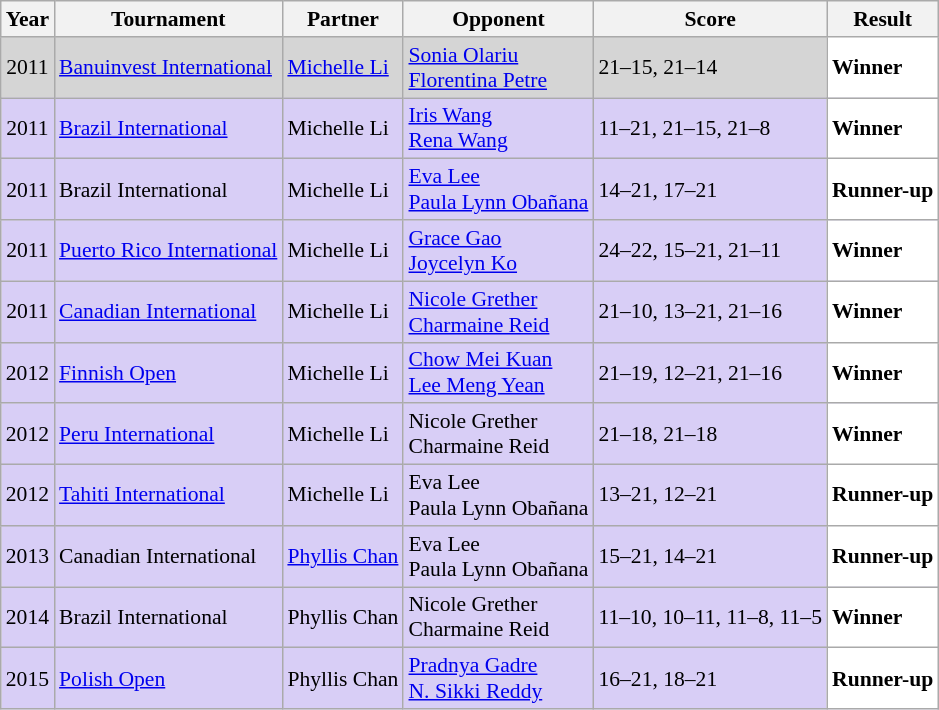<table class="sortable wikitable" style="font-size: 90%;">
<tr>
<th>Year</th>
<th>Tournament</th>
<th>Partner</th>
<th>Opponent</th>
<th>Score</th>
<th>Result</th>
</tr>
<tr style="background:#D5D5D5">
<td align="center">2011</td>
<td align="left"><a href='#'>Banuinvest International</a></td>
<td align="left"> <a href='#'>Michelle Li</a></td>
<td align="left"> <a href='#'>Sonia Olariu</a><br> <a href='#'>Florentina Petre</a></td>
<td align="left">21–15, 21–14</td>
<td style="text-align:left; background:white"> <strong>Winner</strong></td>
</tr>
<tr style="background:#D8CEF6">
<td align="center">2011</td>
<td align="left"><a href='#'>Brazil International</a></td>
<td align="left"> Michelle Li</td>
<td align="left"> <a href='#'>Iris Wang</a><br> <a href='#'>Rena Wang</a></td>
<td align="left">11–21, 21–15, 21–8</td>
<td style="text-align:left; background:white"> <strong>Winner</strong></td>
</tr>
<tr style="background:#D8CEF6">
<td align="center">2011</td>
<td align="left">Brazil International</td>
<td align="left"> Michelle Li</td>
<td align="left"> <a href='#'>Eva Lee</a><br> <a href='#'>Paula Lynn Obañana</a></td>
<td align="left">14–21, 17–21</td>
<td style="text-align:left; background:white"> <strong>Runner-up</strong></td>
</tr>
<tr style="background:#D8CEF6">
<td align="center">2011</td>
<td align="left"><a href='#'>Puerto Rico International</a></td>
<td align="left"> Michelle Li</td>
<td align="left"> <a href='#'>Grace Gao</a><br> <a href='#'>Joycelyn Ko</a></td>
<td align="left">24–22, 15–21, 21–11</td>
<td style="text-align:left; background:white"> <strong>Winner</strong></td>
</tr>
<tr style="background:#D8CEF6">
<td align="center">2011</td>
<td align="left"><a href='#'>Canadian International</a></td>
<td align="left"> Michelle Li</td>
<td align="left"> <a href='#'>Nicole Grether</a><br> <a href='#'>Charmaine Reid</a></td>
<td align="left">21–10, 13–21, 21–16</td>
<td style="text-align:left; background:white"> <strong>Winner</strong></td>
</tr>
<tr style="background:#D8CEF6">
<td align="center">2012</td>
<td align="left"><a href='#'>Finnish Open</a></td>
<td align="left"> Michelle Li</td>
<td align="left"> <a href='#'>Chow Mei Kuan</a><br> <a href='#'>Lee Meng Yean</a></td>
<td align="left">21–19, 12–21, 21–16</td>
<td style="text-align:left; background:white"> <strong>Winner</strong></td>
</tr>
<tr style="background:#D8CEF6">
<td align="center">2012</td>
<td align="left"><a href='#'>Peru International</a></td>
<td align="left"> Michelle Li</td>
<td align="left"> Nicole Grether<br> Charmaine Reid</td>
<td align="left">21–18, 21–18</td>
<td style="text-align:left; background:white"> <strong>Winner</strong></td>
</tr>
<tr style="background:#D8CEF6">
<td align="center">2012</td>
<td align="left"><a href='#'>Tahiti International</a></td>
<td align="left"> Michelle Li</td>
<td align="left"> Eva Lee<br> Paula Lynn Obañana</td>
<td align="left">13–21, 12–21</td>
<td style="text-align:left; background:white"> <strong>Runner-up</strong></td>
</tr>
<tr style="background:#D8CEF6">
<td align="center">2013</td>
<td align="left">Canadian International</td>
<td align="left"> <a href='#'>Phyllis Chan</a></td>
<td align="left"> Eva Lee<br> Paula Lynn Obañana</td>
<td align="left">15–21, 14–21</td>
<td style="text-align:left; background:white"> <strong>Runner-up</strong></td>
</tr>
<tr style="background:#D8CEF6">
<td align="center">2014</td>
<td align="left">Brazil International</td>
<td align="left"> Phyllis Chan</td>
<td align="left"> Nicole Grether<br> Charmaine Reid</td>
<td align="left">11–10, 10–11, 11–8, 11–5</td>
<td style="text-align:left; background:white"> <strong>Winner</strong></td>
</tr>
<tr style="background:#D8CEF6">
<td align="center">2015</td>
<td align="left"><a href='#'>Polish Open</a></td>
<td align="left"> Phyllis Chan</td>
<td align="left"> <a href='#'>Pradnya Gadre</a><br> <a href='#'>N. Sikki Reddy</a></td>
<td align="left">16–21, 18–21</td>
<td style="text-align:left; background:white"> <strong>Runner-up</strong></td>
</tr>
</table>
